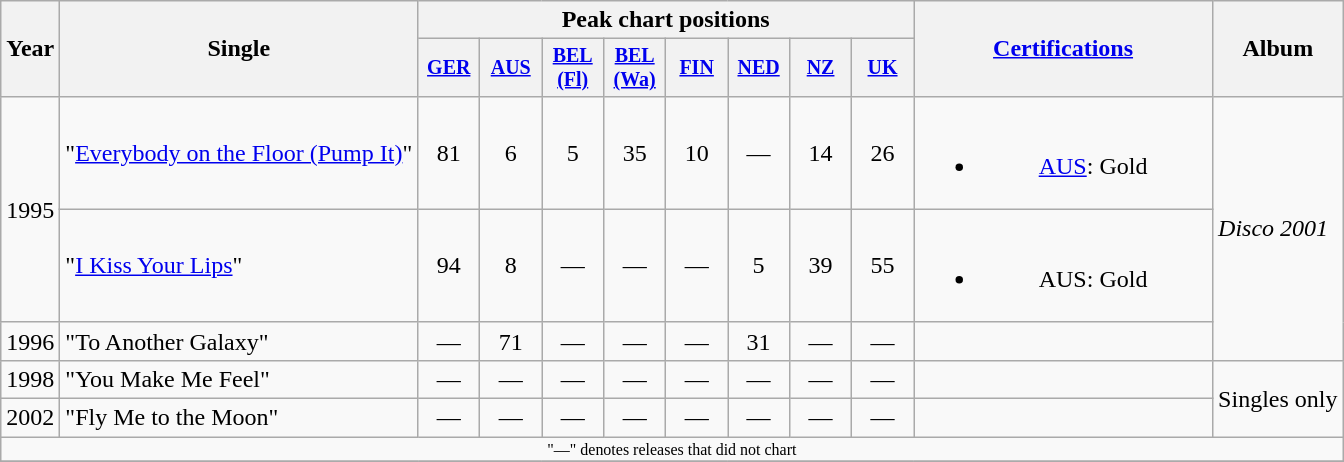<table class="wikitable" style="text-align:center;">
<tr>
<th rowspan="2">Year</th>
<th rowspan="2">Single</th>
<th colspan="8">Peak chart positions</th>
<th rowspan="2" style="width:12em;"><a href='#'>Certifications</a></th>
<th rowspan="2">Album</th>
</tr>
<tr style="font-size:smaller;">
<th width="35"><a href='#'>GER</a><br></th>
<th width="35"><a href='#'>AUS</a><br></th>
<th width="35"><a href='#'>BEL<br>(Fl)</a><br></th>
<th width="35"><a href='#'>BEL<br>(Wa)</a><br></th>
<th width="35"><a href='#'>FIN</a><br></th>
<th width="35"><a href='#'>NED</a><br></th>
<th width="35"><a href='#'>NZ</a><br></th>
<th width="35"><a href='#'>UK</a><br></th>
</tr>
<tr>
<td rowspan="2">1995</td>
<td align="left">"<a href='#'>Everybody on the Floor (Pump It)</a>"</td>
<td>81</td>
<td>6</td>
<td>5</td>
<td>35</td>
<td>10</td>
<td>—</td>
<td>14</td>
<td>26</td>
<td><br><ul><li><a href='#'>AUS</a>: Gold</li></ul></td>
<td align="left" rowspan="3"><em>Disco 2001</em></td>
</tr>
<tr>
<td align="left">"<a href='#'>I Kiss Your Lips</a>"</td>
<td>94</td>
<td>8</td>
<td>—</td>
<td>—</td>
<td>—</td>
<td>5</td>
<td>39</td>
<td>55</td>
<td><br><ul><li>AUS: Gold</li></ul></td>
</tr>
<tr>
<td>1996</td>
<td align="left">"To Another Galaxy"</td>
<td>—</td>
<td>71</td>
<td>—</td>
<td>—</td>
<td>—</td>
<td>31</td>
<td>—</td>
<td>—</td>
<td></td>
</tr>
<tr>
<td>1998</td>
<td align="left">"You Make Me Feel"</td>
<td>—</td>
<td>—</td>
<td>—</td>
<td>—</td>
<td>—</td>
<td>—</td>
<td>—</td>
<td>—</td>
<td></td>
<td align="left" rowspan="2">Singles only</td>
</tr>
<tr>
<td>2002</td>
<td align="left">"Fly Me to the Moon"</td>
<td>—</td>
<td>—</td>
<td>—</td>
<td>—</td>
<td>—</td>
<td>—</td>
<td>—</td>
<td>—</td>
<td></td>
</tr>
<tr>
<td colspan="15" style="font-size:8pt">"—" denotes releases that did not chart</td>
</tr>
<tr>
</tr>
</table>
